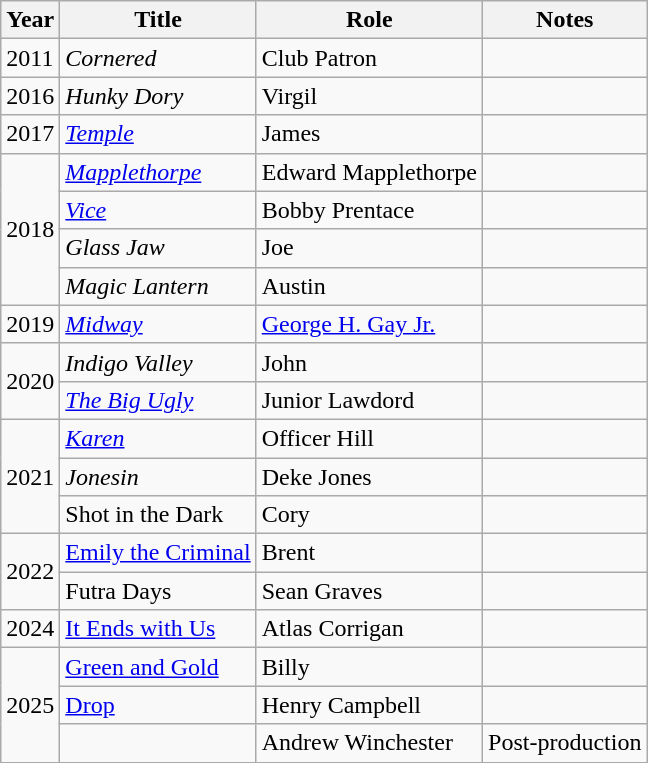<table class="wikitable sortable">
<tr>
<th>Year</th>
<th>Title</th>
<th>Role</th>
<th class="unsortable">Notes</th>
</tr>
<tr>
<td>2011</td>
<td><em>Cornered</em></td>
<td>Club Patron</td>
<td></td>
</tr>
<tr>
<td>2016</td>
<td><em>Hunky Dory</em></td>
<td>Virgil</td>
<td></td>
</tr>
<tr>
<td>2017</td>
<td><em><a href='#'>Temple</a></em></td>
<td>James</td>
<td></td>
</tr>
<tr>
<td rowspan="4">2018</td>
<td><em><a href='#'>Mapplethorpe</a></em></td>
<td>Edward Mapplethorpe</td>
<td></td>
</tr>
<tr>
<td><em><a href='#'>Vice</a></em></td>
<td>Bobby Prentace</td>
<td></td>
</tr>
<tr>
<td><em>Glass Jaw</em></td>
<td>Joe</td>
<td></td>
</tr>
<tr>
<td><em>Magic Lantern</em></td>
<td>Austin</td>
<td></td>
</tr>
<tr>
<td>2019</td>
<td><em><a href='#'>Midway</a></em></td>
<td><a href='#'>George H. Gay Jr.</a></td>
<td></td>
</tr>
<tr>
<td rowspan="2">2020</td>
<td><em>Indigo Valley</em></td>
<td>John</td>
<td></td>
</tr>
<tr>
<td><em><a href='#'>The Big Ugly</a></em></td>
<td>Junior Lawdord</td>
<td></td>
</tr>
<tr>
<td rowspan="3">2021</td>
<td><em><a href='#'>Karen</a></em></td>
<td>Officer Hill</td>
<td></td>
</tr>
<tr>
<td><em>Jonesin<strong></td>
<td>Deke Jones</td>
<td></td>
</tr>
<tr>
<td></em>Shot in the Dark<em></td>
<td>Cory</td>
<td></td>
</tr>
<tr>
<td rowspan="2">2022</td>
<td></em><a href='#'>Emily the Criminal</a><em></td>
<td>Brent</td>
<td></td>
</tr>
<tr>
<td></em>Futra Days<em></td>
<td>Sean Graves</td>
<td></td>
</tr>
<tr>
<td>2024</td>
<td></em><a href='#'>It Ends with Us</a><em></td>
<td>Atlas Corrigan</td>
<td></td>
</tr>
<tr>
<td rowspan="3">2025</td>
<td></em><a href='#'>Green and Gold</a><em></td>
<td>Billy</td>
<td></td>
</tr>
<tr>
<td></em><a href='#'>Drop</a><em></td>
<td>Henry Campbell</td>
<td></td>
</tr>
<tr>
<td></td>
<td>Andrew Winchester</td>
<td>Post-production</td>
</tr>
</table>
